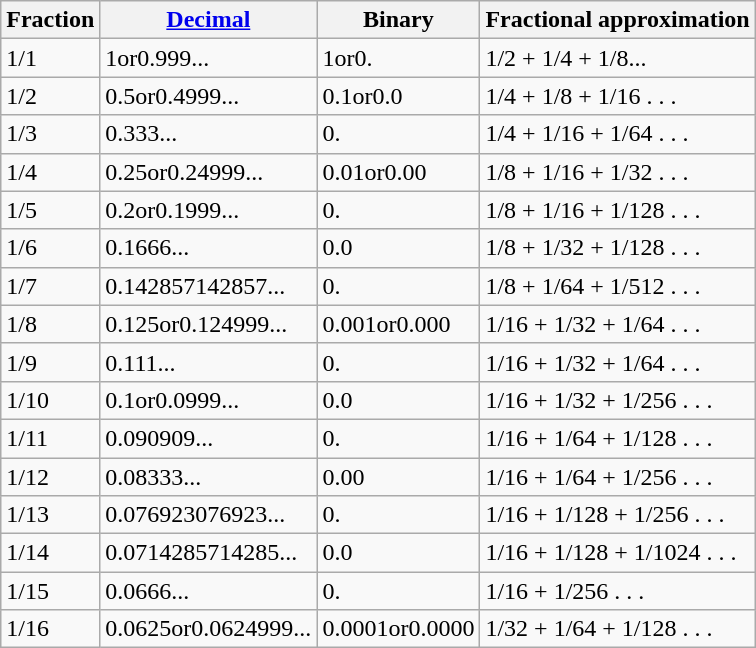<table class="wikitable">
<tr>
<th>Fraction</th>
<th><a href='#'>Decimal</a></th>
<th>Binary</th>
<th>Fractional approximation</th>
</tr>
<tr>
<td>1/1</td>
<td>1or0.999...</td>
<td>1or0.</td>
<td>1/2 + 1/4 + 1/8...</td>
</tr>
<tr>
<td>1/2</td>
<td>0.5or0.4999...</td>
<td>0.1or0.0</td>
<td>1/4 + 1/8 + 1/16 . . .</td>
</tr>
<tr>
<td>1/3</td>
<td>0.333...</td>
<td>0.</td>
<td>1/4 + 1/16 + 1/64 . . .</td>
</tr>
<tr>
<td>1/4</td>
<td>0.25or0.24999...</td>
<td>0.01or0.00</td>
<td>1/8 + 1/16 + 1/32 . . .</td>
</tr>
<tr>
<td>1/5</td>
<td>0.2or0.1999...</td>
<td>0.</td>
<td>1/8 + 1/16 + 1/128 . . .</td>
</tr>
<tr>
<td>1/6</td>
<td>0.1666...</td>
<td>0.0</td>
<td>1/8 + 1/32 + 1/128 . . .</td>
</tr>
<tr>
<td>1/7</td>
<td>0.142857142857...</td>
<td>0.</td>
<td>1/8 + 1/64 + 1/512 . . .</td>
</tr>
<tr>
<td>1/8</td>
<td>0.125or0.124999...</td>
<td>0.001or0.000</td>
<td>1/16 + 1/32 + 1/64 . . .</td>
</tr>
<tr>
<td>1/9</td>
<td>0.111...</td>
<td>0.</td>
<td>1/16 + 1/32 + 1/64 . . .</td>
</tr>
<tr>
<td>1/10</td>
<td>0.1or0.0999...</td>
<td>0.0</td>
<td>1/16 + 1/32 + 1/256 . . .</td>
</tr>
<tr>
<td>1/11</td>
<td>0.090909...</td>
<td>0.</td>
<td>1/16 + 1/64 + 1/128 . . .</td>
</tr>
<tr>
<td>1/12</td>
<td>0.08333...</td>
<td>0.00</td>
<td>1/16 + 1/64 + 1/256 . . .</td>
</tr>
<tr>
<td>1/13</td>
<td>0.076923076923...</td>
<td>0.</td>
<td>1/16 + 1/128 + 1/256 . . .</td>
</tr>
<tr>
<td>1/14</td>
<td>0.0714285714285...</td>
<td>0.0</td>
<td>1/16 + 1/128 + 1/1024 . . .</td>
</tr>
<tr>
<td>1/15</td>
<td>0.0666...</td>
<td>0.</td>
<td>1/16 + 1/256 . . .</td>
</tr>
<tr>
<td>1/16</td>
<td>0.0625or0.0624999...</td>
<td>0.0001or0.0000</td>
<td>1/32 + 1/64 + 1/128 . . .</td>
</tr>
</table>
